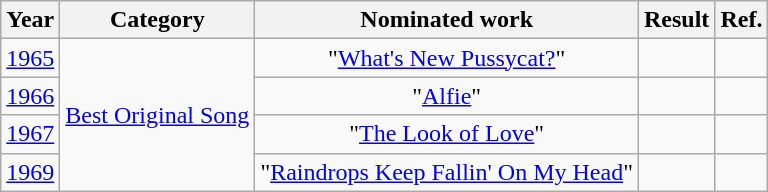<table class="wikitable plainrowheaders" style="text-align:center;">
<tr>
<th>Year</th>
<th>Category</th>
<th>Nominated work</th>
<th>Result</th>
<th>Ref.</th>
</tr>
<tr>
<td><a href='#'>1965</a></td>
<td rowspan="4"><a href='#'>Best Original Song</a></td>
<td>"<a href='#'>What's New Pussycat?</a>"  <br> </td>
<td></td>
<td align="center"></td>
</tr>
<tr>
<td><a href='#'>1966</a></td>
<td>"<a href='#'>Alfie</a>"  <br> </td>
<td></td>
<td align="center"></td>
</tr>
<tr>
<td><a href='#'>1967</a></td>
<td>"<a href='#'>The Look of Love</a>"  <br> </td>
<td></td>
<td align="center"></td>
</tr>
<tr>
<td><a href='#'>1969</a></td>
<td>"<a href='#'>Raindrops Keep Fallin' On My Head</a>"  <br> </td>
<td></td>
<td align="center"></td>
</tr>
</table>
